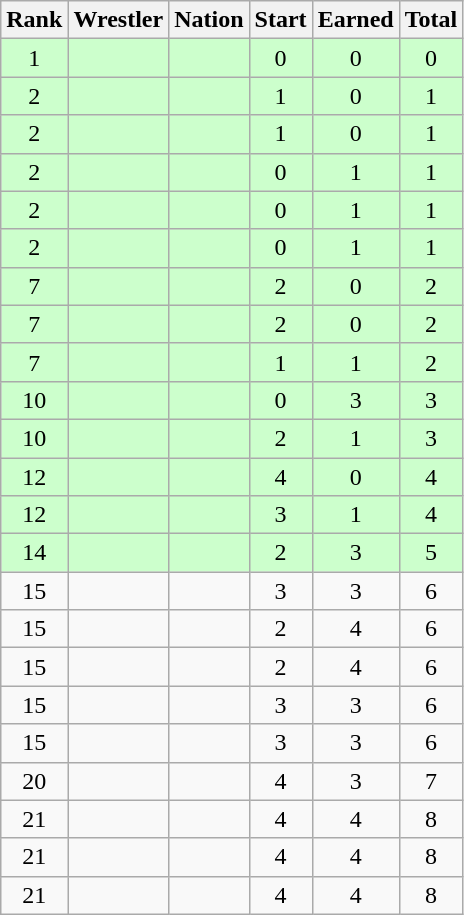<table class="wikitable sortable" style="text-align:center;">
<tr>
<th>Rank</th>
<th>Wrestler</th>
<th>Nation</th>
<th>Start</th>
<th>Earned</th>
<th>Total</th>
</tr>
<tr style="background:#cfc;">
<td>1</td>
<td align=left></td>
<td align=left></td>
<td>0</td>
<td>0</td>
<td>0</td>
</tr>
<tr style="background:#cfc;">
<td>2</td>
<td align=left></td>
<td align=left></td>
<td>1</td>
<td>0</td>
<td>1</td>
</tr>
<tr style="background:#cfc;">
<td>2</td>
<td align=left></td>
<td align=left></td>
<td>1</td>
<td>0</td>
<td>1</td>
</tr>
<tr style="background:#cfc;">
<td>2</td>
<td align=left></td>
<td align=left></td>
<td>0</td>
<td>1</td>
<td>1</td>
</tr>
<tr style="background:#cfc;">
<td>2</td>
<td align=left></td>
<td align=left></td>
<td>0</td>
<td>1</td>
<td>1</td>
</tr>
<tr style="background:#cfc;">
<td>2</td>
<td align=left></td>
<td align=left></td>
<td>0</td>
<td>1</td>
<td>1</td>
</tr>
<tr style="background:#cfc;">
<td>7</td>
<td align=left></td>
<td align=left></td>
<td>2</td>
<td>0</td>
<td>2</td>
</tr>
<tr style="background:#cfc;">
<td>7</td>
<td align=left></td>
<td align=left></td>
<td>2</td>
<td>0</td>
<td>2</td>
</tr>
<tr style="background:#cfc;">
<td>7</td>
<td align=left></td>
<td align=left></td>
<td>1</td>
<td>1</td>
<td>2</td>
</tr>
<tr style="background:#cfc;">
<td>10</td>
<td align=left></td>
<td align=left></td>
<td>0</td>
<td>3</td>
<td>3</td>
</tr>
<tr style="background:#cfc;">
<td>10</td>
<td align=left></td>
<td align=left></td>
<td>2</td>
<td>1</td>
<td>3</td>
</tr>
<tr style="background:#cfc;">
<td>12</td>
<td align=left></td>
<td align=left></td>
<td>4</td>
<td>0</td>
<td>4</td>
</tr>
<tr style="background:#cfc;">
<td>12</td>
<td align=left></td>
<td align=left></td>
<td>3</td>
<td>1</td>
<td>4</td>
</tr>
<tr style="background:#cfc;">
<td>14</td>
<td align=left></td>
<td align=left></td>
<td>2</td>
<td>3</td>
<td>5</td>
</tr>
<tr>
<td>15</td>
<td align=left></td>
<td align=left></td>
<td>3</td>
<td>3</td>
<td>6</td>
</tr>
<tr>
<td>15</td>
<td align=left></td>
<td align=left></td>
<td>2</td>
<td>4</td>
<td>6</td>
</tr>
<tr>
<td>15</td>
<td align=left></td>
<td align=left></td>
<td>2</td>
<td>4</td>
<td>6</td>
</tr>
<tr>
<td>15</td>
<td align=left></td>
<td align=left></td>
<td>3</td>
<td>3</td>
<td>6</td>
</tr>
<tr>
<td>15</td>
<td align=left></td>
<td align=left></td>
<td>3</td>
<td>3</td>
<td>6</td>
</tr>
<tr>
<td>20</td>
<td align=left></td>
<td align=left></td>
<td>4</td>
<td>3</td>
<td>7</td>
</tr>
<tr>
<td>21</td>
<td align=left></td>
<td align=left></td>
<td>4</td>
<td>4</td>
<td>8</td>
</tr>
<tr>
<td>21</td>
<td align=left></td>
<td align=left></td>
<td>4</td>
<td>4</td>
<td>8</td>
</tr>
<tr>
<td>21</td>
<td align=left></td>
<td align=left></td>
<td>4</td>
<td>4</td>
<td>8</td>
</tr>
</table>
